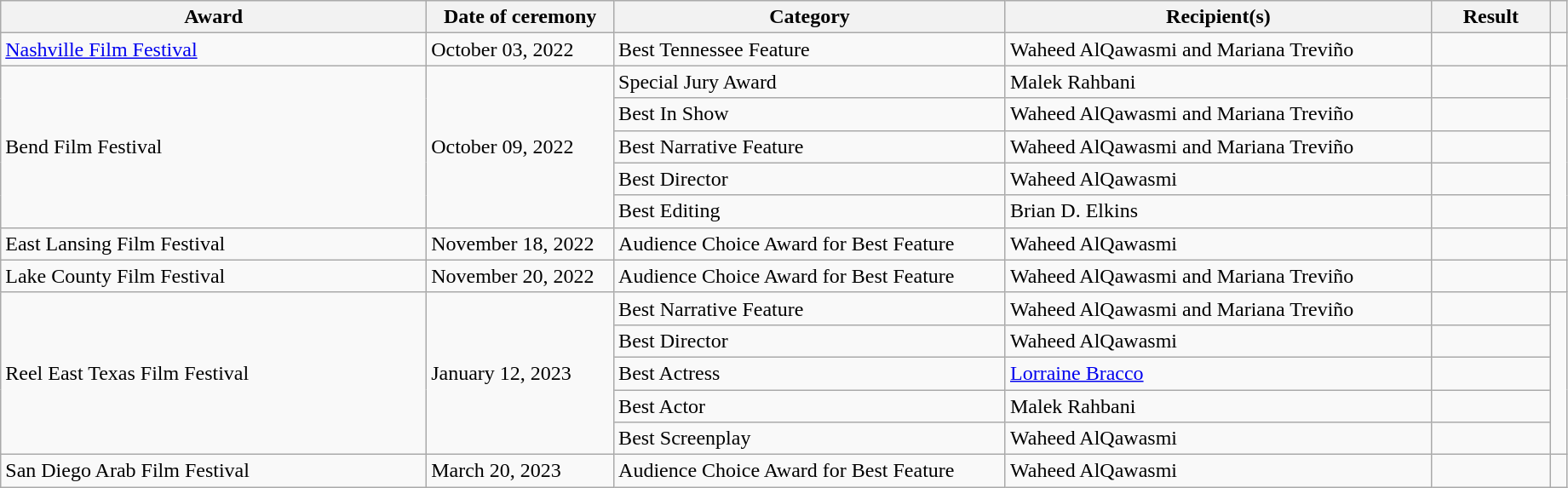<table class="wikitable sortable plainrowheaders col6center">
<tr>
<th scope="col" style="width:25%;">Award</th>
<th scope="col" style="width:11%;">Date of ceremony</th>
<th scope="col" style="width:23%;">Category</th>
<th scope="col" style="width:25%;">Recipient(s)</th>
<th scope="col" style="width:7%;">Result</th>
<th scope="col" style="width:1%;" class="unsortable"></th>
</tr>
<tr>
<td><a href='#'>Nashville Film Festival</a></td>
<td>October 03, 2022</td>
<td>Best Tennessee Feature</td>
<td>Waheed AlQawasmi and Mariana Treviño</td>
<td></td>
<td></td>
</tr>
<tr>
<td rowspan="5">Bend Film Festival</td>
<td rowspan="5">October 09, 2022</td>
<td>Special Jury Award</td>
<td>Malek Rahbani</td>
<td></td>
<td rowspan="5"></td>
</tr>
<tr>
<td>Best In Show</td>
<td>Waheed AlQawasmi and Mariana Treviño</td>
<td></td>
</tr>
<tr>
<td>Best Narrative Feature</td>
<td>Waheed AlQawasmi and Mariana Treviño</td>
<td></td>
</tr>
<tr>
<td>Best Director</td>
<td>Waheed AlQawasmi</td>
<td></td>
</tr>
<tr>
<td>Best Editing</td>
<td>Brian D. Elkins</td>
<td></td>
</tr>
<tr>
<td>East Lansing Film Festival</td>
<td>November 18, 2022</td>
<td>Audience Choice Award for Best Feature</td>
<td>Waheed AlQawasmi</td>
<td></td>
<td></td>
</tr>
<tr>
<td>Lake County Film Festival</td>
<td>November 20, 2022</td>
<td>Audience Choice Award for Best Feature</td>
<td>Waheed AlQawasmi and Mariana Treviño</td>
<td></td>
<td></td>
</tr>
<tr>
<td rowspan="5">Reel East Texas Film Festival</td>
<td rowspan="5">January 12, 2023</td>
<td>Best Narrative Feature</td>
<td>Waheed AlQawasmi and Mariana Treviño</td>
<td></td>
<td rowspan="5"></td>
</tr>
<tr>
<td>Best Director</td>
<td>Waheed AlQawasmi</td>
<td></td>
</tr>
<tr>
<td>Best Actress</td>
<td><a href='#'>Lorraine Bracco</a></td>
<td></td>
</tr>
<tr>
<td>Best Actor</td>
<td>Malek Rahbani</td>
<td></td>
</tr>
<tr>
<td>Best Screenplay</td>
<td>Waheed AlQawasmi</td>
<td></td>
</tr>
<tr>
<td>San Diego Arab Film Festival</td>
<td>March 20, 2023</td>
<td>Audience Choice Award for Best Feature</td>
<td>Waheed AlQawasmi</td>
<td></td>
<td></td>
</tr>
</table>
